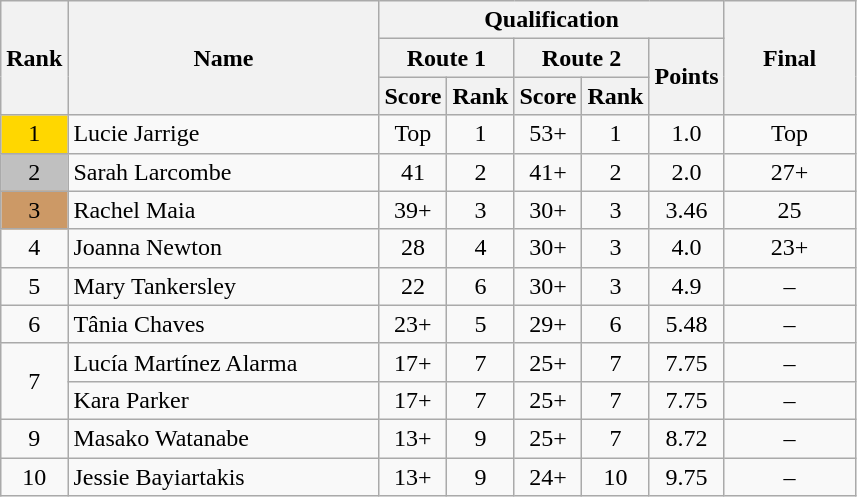<table class="wikitable sortable mw-collapsible" style="text-align:center">
<tr>
<th rowspan="3">Rank</th>
<th rowspan="3" width="200">Name</th>
<th colspan="5" rowspan="1">Qualification</th>
<th rowspan="3" width="80">Final</th>
</tr>
<tr>
<th colspan="2">Route 1</th>
<th colspan="2">Route 2</th>
<th rowspan="2">Points</th>
</tr>
<tr>
<th colspan="1" rowspan="1">Score</th>
<th colspan="1" rowspan="1">Rank</th>
<th colspan="1" rowspan="1">Score</th>
<th colspan="1" rowspan="1">Rank</th>
</tr>
<tr>
<td align="center" style="background: gold">1</td>
<td align="left"> Lucie Jarrige</td>
<td>Top</td>
<td>1</td>
<td>53+</td>
<td>1</td>
<td>1.0</td>
<td>Top</td>
</tr>
<tr>
<td align="center" style="background: silver">2</td>
<td align="left"> Sarah Larcombe</td>
<td>41</td>
<td>2</td>
<td>41+</td>
<td>2</td>
<td>2.0</td>
<td>27+</td>
</tr>
<tr>
<td align="center" style="background: #cc9966">3</td>
<td align="left"> Rachel Maia</td>
<td>39+</td>
<td>3</td>
<td>30+</td>
<td>3</td>
<td>3.46</td>
<td>25</td>
</tr>
<tr>
<td align="center">4</td>
<td align="left"> Joanna Newton</td>
<td>28</td>
<td>4</td>
<td>30+</td>
<td>3</td>
<td>4.0</td>
<td>23+</td>
</tr>
<tr>
<td align="center">5</td>
<td align="left"> Mary Tankersley</td>
<td>22</td>
<td>6</td>
<td>30+</td>
<td>3</td>
<td>4.9</td>
<td>–</td>
</tr>
<tr>
<td align="center">6</td>
<td align="left"> Tânia Chaves</td>
<td>23+</td>
<td>5</td>
<td>29+</td>
<td>6</td>
<td>5.48</td>
<td>–</td>
</tr>
<tr>
<td rowspan="2" align="center">7</td>
<td align="left"> Lucía Martínez Alarma</td>
<td>17+</td>
<td>7</td>
<td>25+</td>
<td>7</td>
<td>7.75</td>
<td>–</td>
</tr>
<tr>
<td align="left"> Kara Parker</td>
<td>17+</td>
<td>7</td>
<td>25+</td>
<td>7</td>
<td>7.75</td>
<td>–</td>
</tr>
<tr>
<td align="center">9</td>
<td align="left"> Masako Watanabe</td>
<td>13+</td>
<td>9</td>
<td>25+</td>
<td>7</td>
<td>8.72</td>
<td>–</td>
</tr>
<tr>
<td align="center">10</td>
<td align="left"> Jessie Bayiartakis</td>
<td>13+</td>
<td>9</td>
<td>24+</td>
<td>10</td>
<td>9.75</td>
<td>–</td>
</tr>
</table>
